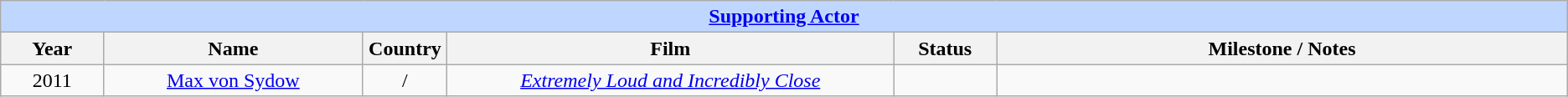<table class="wikitable" style="text-align: center">
<tr ---- bgcolor="#bfd7ff">
<td colspan=6 align=center><strong><a href='#'>Supporting Actor</a></strong></td>
</tr>
<tr ---- bgcolor="#ebf5ff">
<th width="75">Year</th>
<th width="200">Name</th>
<th width="60">Country</th>
<th width="350">Film</th>
<th width="75">Status</th>
<th width="450">Milestone / Notes</th>
</tr>
<tr>
<td style="text-align: center">2011</td>
<td><a href='#'>Max von Sydow</a></td>
<td style="text-align: center">/</td>
<td><em><a href='#'>Extremely Loud and Incredibly Close</a></em></td>
<td></td>
<td></td>
</tr>
</table>
